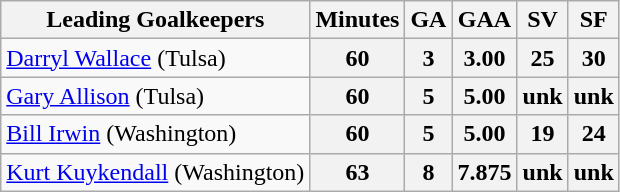<table class="wikitable">
<tr>
<th>Leading Goalkeepers</th>
<th>Minutes</th>
<th>GA</th>
<th>GAA</th>
<th>SV</th>
<th>SF</th>
</tr>
<tr>
<td><a href='#'>Darryl Wallace</a> (Tulsa)</td>
<th>60</th>
<th>3</th>
<th>3.00</th>
<th>25</th>
<th>30</th>
</tr>
<tr>
<td><a href='#'>Gary Allison</a> (Tulsa)</td>
<th>60</th>
<th>5</th>
<th>5.00</th>
<th>unk</th>
<th>unk</th>
</tr>
<tr>
<td><a href='#'>Bill Irwin</a> (Washington)</td>
<th>60</th>
<th>5</th>
<th>5.00</th>
<th>19</th>
<th>24</th>
</tr>
<tr>
<td><a href='#'>Kurt Kuykendall</a> (Washington)</td>
<th>63</th>
<th>8</th>
<th>7.875</th>
<th>unk</th>
<th>unk</th>
</tr>
</table>
